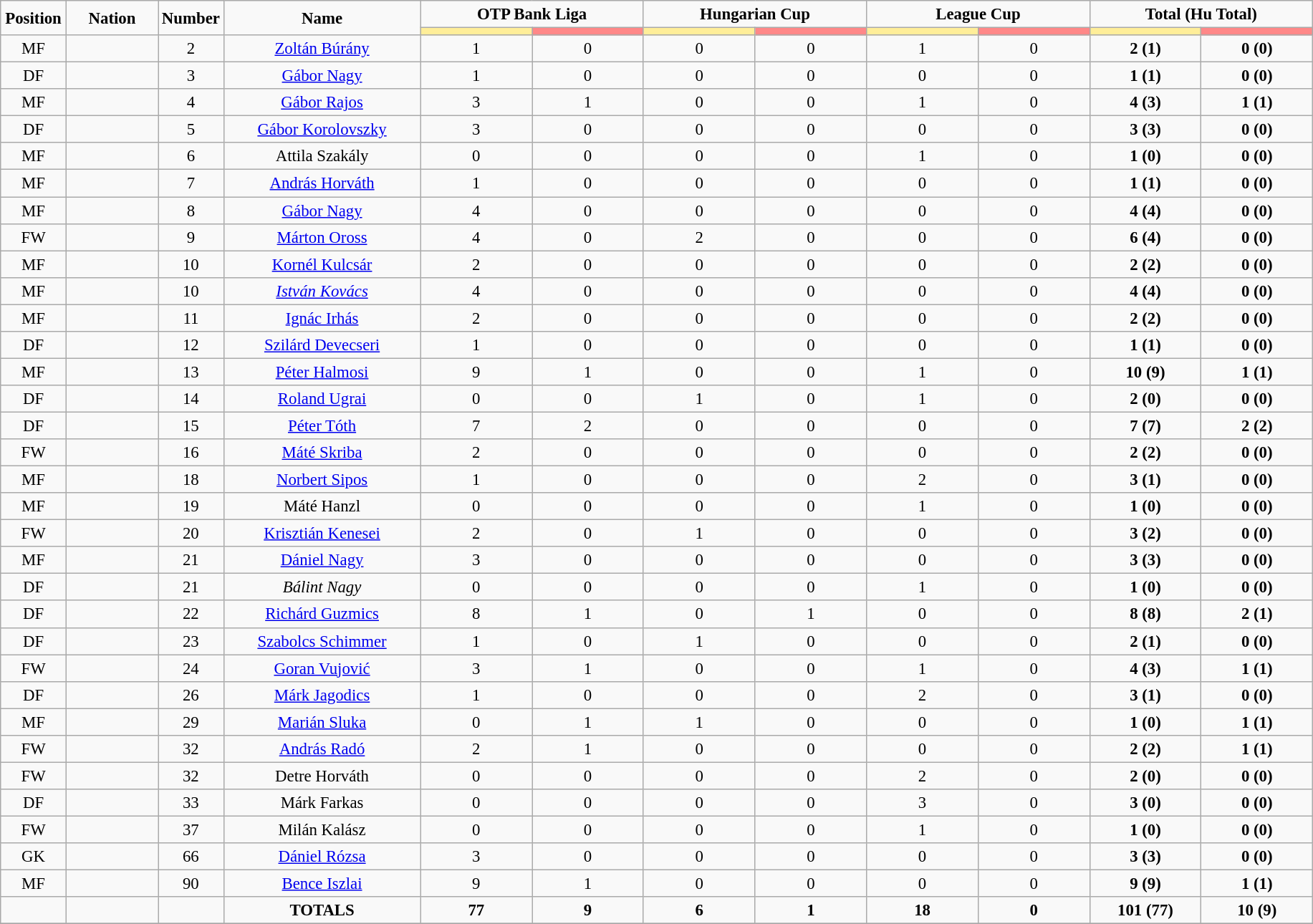<table class="wikitable" style="font-size: 95%; text-align: center;">
<tr>
<td rowspan="2" width="5%" align="center"><strong>Position</strong></td>
<td rowspan="2" width="7%" align="center"><strong>Nation</strong></td>
<td rowspan="2" width="5%" align="center"><strong>Number</strong></td>
<td rowspan="2" width="15%" align="center"><strong>Name</strong></td>
<td colspan="2" align="center"><strong>OTP Bank Liga</strong></td>
<td colspan="2" align="center"><strong>Hungarian Cup</strong></td>
<td colspan="2" align="center"><strong>League Cup</strong></td>
<td colspan="2" align="center"><strong>Total (Hu Total)</strong></td>
</tr>
<tr>
<th width=60 style="background: #FFEE99"></th>
<th width=60 style="background: #FF8888"></th>
<th width=60 style="background: #FFEE99"></th>
<th width=60 style="background: #FF8888"></th>
<th width=60 style="background: #FFEE99"></th>
<th width=60 style="background: #FF8888"></th>
<th width=60 style="background: #FFEE99"></th>
<th width=60 style="background: #FF8888"></th>
</tr>
<tr>
<td>MF</td>
<td> </td>
<td>2</td>
<td><a href='#'>Zoltán Búrány</a></td>
<td>1</td>
<td>0</td>
<td>0</td>
<td>0</td>
<td>1</td>
<td>0</td>
<td><strong>2 (1)</strong></td>
<td><strong>0 (0)</strong></td>
</tr>
<tr>
<td>DF</td>
<td></td>
<td>3</td>
<td><a href='#'>Gábor Nagy</a></td>
<td>1</td>
<td>0</td>
<td>0</td>
<td>0</td>
<td>0</td>
<td>0</td>
<td><strong>1 (1)</strong></td>
<td><strong>0 (0)</strong></td>
</tr>
<tr>
<td>MF</td>
<td></td>
<td>4</td>
<td><a href='#'>Gábor Rajos</a></td>
<td>3</td>
<td>1</td>
<td>0</td>
<td>0</td>
<td>1</td>
<td>0</td>
<td><strong>4 (3)</strong></td>
<td><strong>1 (1)</strong></td>
</tr>
<tr>
<td>DF</td>
<td></td>
<td>5</td>
<td><a href='#'>Gábor Korolovszky</a></td>
<td>3</td>
<td>0</td>
<td>0</td>
<td>0</td>
<td>0</td>
<td>0</td>
<td><strong>3 (3)</strong></td>
<td><strong>0 (0)</strong></td>
</tr>
<tr>
<td>MF</td>
<td></td>
<td>6</td>
<td>Attila Szakály</td>
<td>0</td>
<td>0</td>
<td>0</td>
<td>0</td>
<td>1</td>
<td>0</td>
<td><strong>1 (0)</strong></td>
<td><strong>0 (0)</strong></td>
</tr>
<tr>
<td>MF</td>
<td></td>
<td>7</td>
<td><a href='#'>András Horváth</a></td>
<td>1</td>
<td>0</td>
<td>0</td>
<td>0</td>
<td>0</td>
<td>0</td>
<td><strong>1 (1)</strong></td>
<td><strong>0 (0)</strong></td>
</tr>
<tr>
<td>MF</td>
<td></td>
<td>8</td>
<td><a href='#'>Gábor Nagy</a></td>
<td>4</td>
<td>0</td>
<td>0</td>
<td>0</td>
<td>0</td>
<td>0</td>
<td><strong>4 (4)</strong></td>
<td><strong>0 (0)</strong></td>
</tr>
<tr>
<td>FW</td>
<td></td>
<td>9</td>
<td><a href='#'>Márton Oross</a></td>
<td>4</td>
<td>0</td>
<td>2</td>
<td>0</td>
<td>0</td>
<td>0</td>
<td><strong>6 (4)</strong></td>
<td><strong>0 (0)</strong></td>
</tr>
<tr>
<td>MF</td>
<td></td>
<td>10</td>
<td><a href='#'>Kornél Kulcsár</a></td>
<td>2</td>
<td>0</td>
<td>0</td>
<td>0</td>
<td>0</td>
<td>0</td>
<td><strong>2 (2)</strong></td>
<td><strong>0 (0)</strong></td>
</tr>
<tr>
<td>MF</td>
<td></td>
<td>10</td>
<td><em><a href='#'>István Kovács</a></em></td>
<td>4</td>
<td>0</td>
<td>0</td>
<td>0</td>
<td>0</td>
<td>0</td>
<td><strong>4 (4)</strong></td>
<td><strong>0 (0)</strong></td>
</tr>
<tr>
<td>MF</td>
<td></td>
<td>11</td>
<td><a href='#'>Ignác Irhás</a></td>
<td>2</td>
<td>0</td>
<td>0</td>
<td>0</td>
<td>0</td>
<td>0</td>
<td><strong>2 (2)</strong></td>
<td><strong>0 (0)</strong></td>
</tr>
<tr>
<td>DF</td>
<td></td>
<td>12</td>
<td><a href='#'>Szilárd Devecseri</a></td>
<td>1</td>
<td>0</td>
<td>0</td>
<td>0</td>
<td>0</td>
<td>0</td>
<td><strong>1 (1)</strong></td>
<td><strong>0 (0)</strong></td>
</tr>
<tr>
<td>MF</td>
<td></td>
<td>13</td>
<td><a href='#'>Péter Halmosi</a></td>
<td>9</td>
<td>1</td>
<td>0</td>
<td>0</td>
<td>1</td>
<td>0</td>
<td><strong>10 (9)</strong></td>
<td><strong>1 (1)</strong></td>
</tr>
<tr>
<td>DF</td>
<td></td>
<td>14</td>
<td><a href='#'>Roland Ugrai</a></td>
<td>0</td>
<td>0</td>
<td>1</td>
<td>0</td>
<td>1</td>
<td>0</td>
<td><strong>2 (0)</strong></td>
<td><strong>0 (0)</strong></td>
</tr>
<tr>
<td>DF</td>
<td></td>
<td>15</td>
<td><a href='#'>Péter Tóth</a></td>
<td>7</td>
<td>2</td>
<td>0</td>
<td>0</td>
<td>0</td>
<td>0</td>
<td><strong>7 (7)</strong></td>
<td><strong>2 (2)</strong></td>
</tr>
<tr>
<td>FW</td>
<td></td>
<td>16</td>
<td><a href='#'>Máté Skriba</a></td>
<td>2</td>
<td>0</td>
<td>0</td>
<td>0</td>
<td>0</td>
<td>0</td>
<td><strong>2 (2)</strong></td>
<td><strong>0 (0)</strong></td>
</tr>
<tr>
<td>MF</td>
<td></td>
<td>18</td>
<td><a href='#'>Norbert Sipos</a></td>
<td>1</td>
<td>0</td>
<td>0</td>
<td>0</td>
<td>2</td>
<td>0</td>
<td><strong>3 (1)</strong></td>
<td><strong>0 (0)</strong></td>
</tr>
<tr>
<td>MF</td>
<td></td>
<td>19</td>
<td>Máté Hanzl</td>
<td>0</td>
<td>0</td>
<td>0</td>
<td>0</td>
<td>1</td>
<td>0</td>
<td><strong>1 (0)</strong></td>
<td><strong>0 (0)</strong></td>
</tr>
<tr>
<td>FW</td>
<td></td>
<td>20</td>
<td><a href='#'>Krisztián Kenesei</a></td>
<td>2</td>
<td>0</td>
<td>1</td>
<td>0</td>
<td>0</td>
<td>0</td>
<td><strong>3 (2)</strong></td>
<td><strong>0 (0)</strong></td>
</tr>
<tr>
<td>MF</td>
<td></td>
<td>21</td>
<td><a href='#'>Dániel Nagy</a></td>
<td>3</td>
<td>0</td>
<td>0</td>
<td>0</td>
<td>0</td>
<td>0</td>
<td><strong>3 (3)</strong></td>
<td><strong>0 (0)</strong></td>
</tr>
<tr>
<td>DF</td>
<td></td>
<td>21</td>
<td><em>Bálint Nagy</em></td>
<td>0</td>
<td>0</td>
<td>0</td>
<td>0</td>
<td>1</td>
<td>0</td>
<td><strong>1 (0)</strong></td>
<td><strong>0 (0)</strong></td>
</tr>
<tr>
<td>DF</td>
<td></td>
<td>22</td>
<td><a href='#'>Richárd Guzmics</a></td>
<td>8</td>
<td>1</td>
<td>0</td>
<td>1</td>
<td>0</td>
<td>0</td>
<td><strong>8 (8)</strong></td>
<td><strong>2 (1)</strong></td>
</tr>
<tr>
<td>DF</td>
<td></td>
<td>23</td>
<td><a href='#'>Szabolcs Schimmer</a></td>
<td>1</td>
<td>0</td>
<td>1</td>
<td>0</td>
<td>0</td>
<td>0</td>
<td><strong>2 (1)</strong></td>
<td><strong>0 (0)</strong></td>
</tr>
<tr>
<td>FW</td>
<td></td>
<td>24</td>
<td><a href='#'>Goran Vujović</a></td>
<td>3</td>
<td>1</td>
<td>0</td>
<td>0</td>
<td>1</td>
<td>0</td>
<td><strong>4 (3)</strong></td>
<td><strong>1 (1)</strong></td>
</tr>
<tr>
<td>DF</td>
<td></td>
<td>26</td>
<td><a href='#'>Márk Jagodics</a></td>
<td>1</td>
<td>0</td>
<td>0</td>
<td>0</td>
<td>2</td>
<td>0</td>
<td><strong>3 (1)</strong></td>
<td><strong>0 (0)</strong></td>
</tr>
<tr>
<td>MF</td>
<td></td>
<td>29</td>
<td><a href='#'>Marián Sluka</a></td>
<td>0</td>
<td>1</td>
<td>1</td>
<td>0</td>
<td>0</td>
<td>0</td>
<td><strong>1 (0)</strong></td>
<td><strong>1 (1)</strong></td>
</tr>
<tr>
<td>FW</td>
<td></td>
<td>32</td>
<td><a href='#'>András Radó</a></td>
<td>2</td>
<td>1</td>
<td>0</td>
<td>0</td>
<td>0</td>
<td>0</td>
<td><strong>2 (2)</strong></td>
<td><strong>1 (1)</strong></td>
</tr>
<tr>
<td>FW</td>
<td></td>
<td>32</td>
<td>Detre Horváth</td>
<td>0</td>
<td>0</td>
<td>0</td>
<td>0</td>
<td>2</td>
<td>0</td>
<td><strong>2 (0)</strong></td>
<td><strong>0 (0)</strong></td>
</tr>
<tr>
<td>DF</td>
<td></td>
<td>33</td>
<td>Márk Farkas</td>
<td>0</td>
<td>0</td>
<td>0</td>
<td>0</td>
<td>3</td>
<td>0</td>
<td><strong>3 (0)</strong></td>
<td><strong>0 (0)</strong></td>
</tr>
<tr>
<td>FW</td>
<td></td>
<td>37</td>
<td>Milán Kalász</td>
<td>0</td>
<td>0</td>
<td>0</td>
<td>0</td>
<td>1</td>
<td>0</td>
<td><strong>1 (0)</strong></td>
<td><strong>0 (0)</strong></td>
</tr>
<tr>
<td>GK</td>
<td></td>
<td>66</td>
<td><a href='#'>Dániel Rózsa</a></td>
<td>3</td>
<td>0</td>
<td>0</td>
<td>0</td>
<td>0</td>
<td>0</td>
<td><strong>3 (3)</strong></td>
<td><strong>0 (0)</strong></td>
</tr>
<tr>
<td>MF</td>
<td></td>
<td>90</td>
<td><a href='#'>Bence Iszlai</a></td>
<td>9</td>
<td>1</td>
<td>0</td>
<td>0</td>
<td>0</td>
<td>0</td>
<td><strong>9 (9)</strong></td>
<td><strong>1 (1)</strong></td>
</tr>
<tr>
<td></td>
<td></td>
<td></td>
<td><strong>TOTALS</strong></td>
<td><strong>77</strong></td>
<td><strong>9</strong></td>
<td><strong>6</strong></td>
<td><strong>1</strong></td>
<td><strong>18</strong></td>
<td><strong>0</strong></td>
<td><strong>101 (77)</strong></td>
<td><strong>10 (9)</strong></td>
</tr>
<tr>
</tr>
</table>
